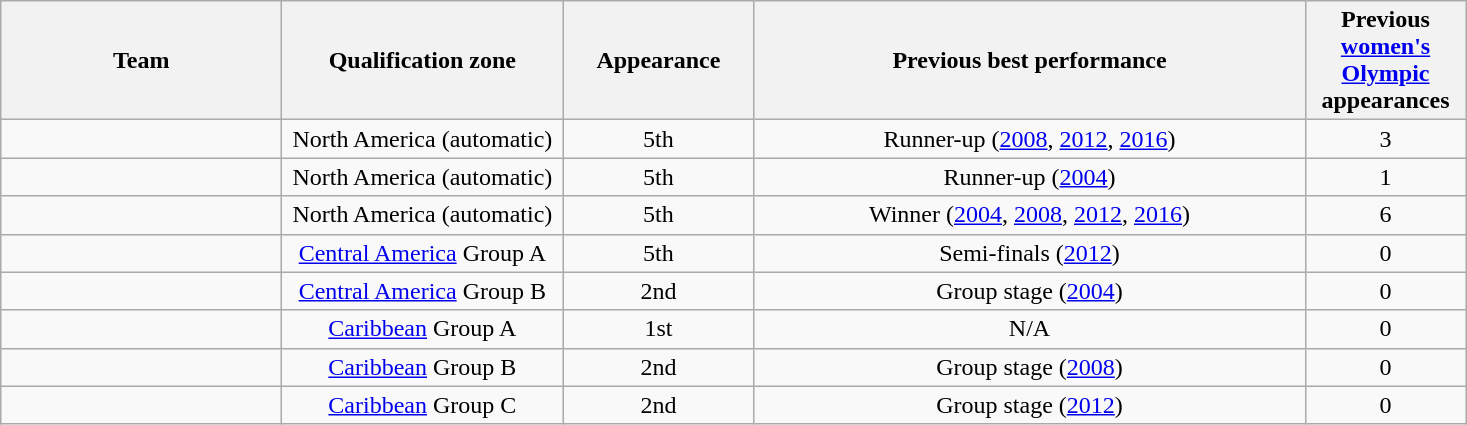<table class="wikitable sortable">
<tr>
<th width=180px>Team</th>
<th width=180px>Qualification zone</th>
<th width=120px data-sort-type="number">Appearance</th>
<th width=360px>Previous best performance</th>
<th width=100px>Previous <a href='#'>women's Olympic</a> appearances</th>
</tr>
<tr>
<td align=left></td>
<td align=center>North America (automatic)</td>
<td align=center>5th</td>
<td align=center>Runner-up (<a href='#'>2008</a>, <a href='#'>2012</a>, <a href='#'>2016</a>)</td>
<td align=center>3</td>
</tr>
<tr>
<td align=left></td>
<td align=center>North America (automatic)</td>
<td align=center>5th</td>
<td align=center>Runner-up (<a href='#'>2004</a>)</td>
<td align=center>1</td>
</tr>
<tr>
<td align=left> </td>
<td align=center>North America (automatic)</td>
<td align=center>5th</td>
<td align=center>Winner (<a href='#'>2004</a>, <a href='#'>2008</a>, <a href='#'>2012</a>, <a href='#'>2016</a>)</td>
<td align=center>6</td>
</tr>
<tr>
<td align=left></td>
<td align=center><a href='#'>Central America</a> Group A</td>
<td align=center>5th</td>
<td align=center>Semi-finals (<a href='#'>2012</a>)</td>
<td align=center>0</td>
</tr>
<tr>
<td align=left></td>
<td align=center><a href='#'>Central America</a> Group B</td>
<td align=center>2nd</td>
<td align=center>Group stage (<a href='#'>2004</a>)</td>
<td align=center>0</td>
</tr>
<tr>
<td align=left></td>
<td align=center><a href='#'>Caribbean</a> Group A</td>
<td align=center>1st</td>
<td align=center>N/A</td>
<td align=center>0</td>
</tr>
<tr>
<td align=left></td>
<td align=center><a href='#'>Caribbean</a> Group B</td>
<td align=center>2nd</td>
<td align=center>Group stage (<a href='#'>2008</a>)</td>
<td align=center>0</td>
</tr>
<tr>
<td align=left></td>
<td align=center><a href='#'>Caribbean</a> Group C</td>
<td align=center>2nd</td>
<td align=center>Group stage (<a href='#'>2012</a>)</td>
<td align=center>0</td>
</tr>
</table>
